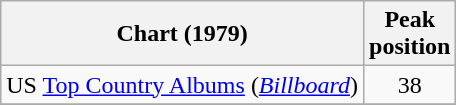<table class="wikitable sortable">
<tr>
<th align="left">Chart (1979)</th>
<th align="center">Peak<br>position</th>
</tr>
<tr>
<td align="left">US <a href='#'>Top Country Albums</a> (<em><a href='#'>Billboard</a></em>)</td>
<td align="center">38</td>
</tr>
<tr>
</tr>
</table>
